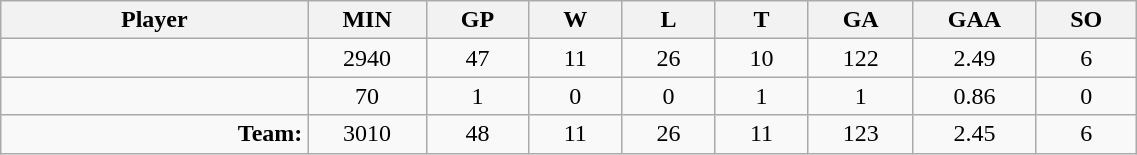<table class="wikitable sortable" width="60%">
<tr>
<th bgcolor="#DDDDFF" width="10%">Player</th>
<th width="3%" bgcolor="#DDDDFF" title="Minutes played">MIN</th>
<th width="3%" bgcolor="#DDDDFF" title="Games played in">GP</th>
<th width="3%" bgcolor="#DDDDFF" title="Wins">W</th>
<th width="3%" bgcolor="#DDDDFF"title="Losses">L</th>
<th width="3%" bgcolor="#DDDDFF" title="Ties">T</th>
<th width="3%" bgcolor="#DDDDFF" title="Goals against">GA</th>
<th width="3%" bgcolor="#DDDDFF" title="Goals against average">GAA</th>
<th width="3%" bgcolor="#DDDDFF"title="Shut-outs">SO</th>
</tr>
<tr align="center">
<td align="right"></td>
<td>2940</td>
<td>47</td>
<td>11</td>
<td>26</td>
<td>10</td>
<td>122</td>
<td>2.49</td>
<td>6</td>
</tr>
<tr align="center">
<td align="right"></td>
<td>70</td>
<td>1</td>
<td>0</td>
<td>0</td>
<td>1</td>
<td>1</td>
<td>0.86</td>
<td>0</td>
</tr>
<tr align="center">
<td align="right"><strong>Team:</strong></td>
<td>3010</td>
<td>48</td>
<td>11</td>
<td>26</td>
<td>11</td>
<td>123</td>
<td>2.45</td>
<td>6</td>
</tr>
</table>
